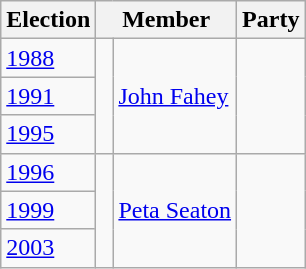<table class="wikitable">
<tr>
<th>Election</th>
<th colspan="2">Member</th>
<th>Party</th>
</tr>
<tr>
<td><a href='#'>1988</a></td>
<td rowspan="3" > </td>
<td rowspan="3"><a href='#'>John Fahey</a></td>
<td rowspan="3"></td>
</tr>
<tr>
<td><a href='#'>1991</a></td>
</tr>
<tr>
<td><a href='#'>1995</a></td>
</tr>
<tr>
<td><a href='#'>1996</a></td>
<td rowspan="3" > </td>
<td rowspan="3"><a href='#'>Peta Seaton</a></td>
<td rowspan="3"></td>
</tr>
<tr>
<td><a href='#'>1999</a></td>
</tr>
<tr>
<td><a href='#'>2003</a></td>
</tr>
</table>
